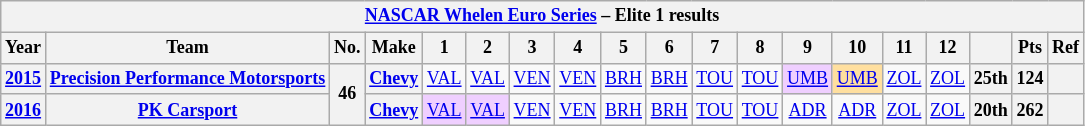<table class="wikitable" style="text-align:center; font-size:75%">
<tr>
<th colspan=21><a href='#'>NASCAR Whelen Euro Series</a> – Elite 1 results</th>
</tr>
<tr>
<th>Year</th>
<th>Team</th>
<th>No.</th>
<th>Make</th>
<th>1</th>
<th>2</th>
<th>3</th>
<th>4</th>
<th>5</th>
<th>6</th>
<th>7</th>
<th>8</th>
<th>9</th>
<th>10</th>
<th>11</th>
<th>12</th>
<th></th>
<th>Pts</th>
<th>Ref</th>
</tr>
<tr>
<th><a href='#'>2015</a></th>
<th><a href='#'>Precision Performance Motorsports</a></th>
<th rowspan=2>46</th>
<th><a href='#'>Chevy</a></th>
<td><a href='#'>VAL</a></td>
<td><a href='#'>VAL</a></td>
<td><a href='#'>VEN</a></td>
<td><a href='#'>VEN</a></td>
<td><a href='#'>BRH</a></td>
<td><a href='#'>BRH</a></td>
<td><a href='#'>TOU</a></td>
<td><a href='#'>TOU</a></td>
<td style="background-color:#EFCFFF"><a href='#'>UMB</a><br></td>
<td style="background-color:#FFDF9F"><a href='#'>UMB</a><br></td>
<td><a href='#'>ZOL</a></td>
<td><a href='#'>ZOL</a></td>
<th>25th</th>
<th>124</th>
<th></th>
</tr>
<tr>
<th><a href='#'>2016</a></th>
<th><a href='#'>PK Carsport</a></th>
<th><a href='#'>Chevy</a></th>
<td style="background-color:#EFCFFF"><a href='#'>VAL</a><br></td>
<td style="background-color:#EFCFFF"><a href='#'>VAL</a><br></td>
<td><a href='#'>VEN</a></td>
<td><a href='#'>VEN</a></td>
<td><a href='#'>BRH</a></td>
<td><a href='#'>BRH</a></td>
<td><a href='#'>TOU</a></td>
<td><a href='#'>TOU</a></td>
<td><a href='#'>ADR</a></td>
<td><a href='#'>ADR</a></td>
<td><a href='#'>ZOL</a></td>
<td><a href='#'>ZOL</a></td>
<th>20th</th>
<th>262</th>
<th></th>
</tr>
</table>
